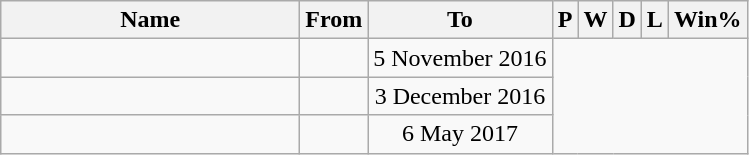<table class="wikitable sortable" style="text-align: center;">
<tr>
<th style="width:12em">Name</th>
<th>From</th>
<th>To</th>
<th>P</th>
<th>W</th>
<th>D</th>
<th>L</th>
<th>Win%</th>
</tr>
<tr>
<td align=left></td>
<td></td>
<td>5 November 2016<br></td>
</tr>
<tr>
<td align=left></td>
<td></td>
<td>3 December 2016<br></td>
</tr>
<tr>
<td align=left></td>
<td></td>
<td>6 May 2017<br></td>
</tr>
</table>
